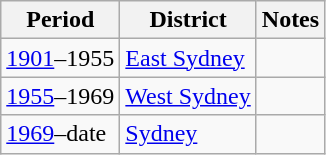<table class="wikitable">
<tr>
<th>Period</th>
<th>District</th>
<th>Notes</th>
</tr>
<tr>
<td><a href='#'>1901</a>–1955</td>
<td><a href='#'>East Sydney</a></td>
<td></td>
</tr>
<tr>
<td><a href='#'>1955</a>–1969</td>
<td><a href='#'>West Sydney</a></td>
<td></td>
</tr>
<tr>
<td><a href='#'>1969</a>–date</td>
<td><a href='#'>Sydney</a></td>
<td></td>
</tr>
</table>
